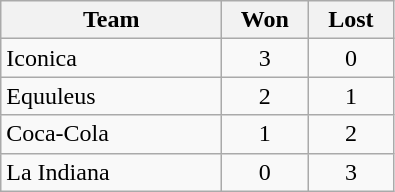<table class="wikitable">
<tr>
<th width=140px>Team</th>
<th width=50px>Won</th>
<th width=50px>Lost</th>
</tr>
<tr>
<td>Iconica</td>
<td align=center>3</td>
<td align=center>0</td>
</tr>
<tr>
<td>Equuleus</td>
<td align=center>2</td>
<td align=center>1</td>
</tr>
<tr>
<td>Coca-Cola</td>
<td align=center>1</td>
<td align=center>2</td>
</tr>
<tr>
<td>La Indiana</td>
<td align=center>0</td>
<td align=center>3</td>
</tr>
</table>
